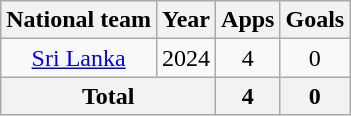<table class="wikitable" style="text-align:center">
<tr>
<th>National team</th>
<th>Year</th>
<th>Apps</th>
<th>Goals</th>
</tr>
<tr>
<td><a href='#'>Sri Lanka</a></td>
<td>2024</td>
<td>4</td>
<td>0</td>
</tr>
<tr>
<th colspan="2">Total</th>
<th>4</th>
<th>0</th>
</tr>
</table>
